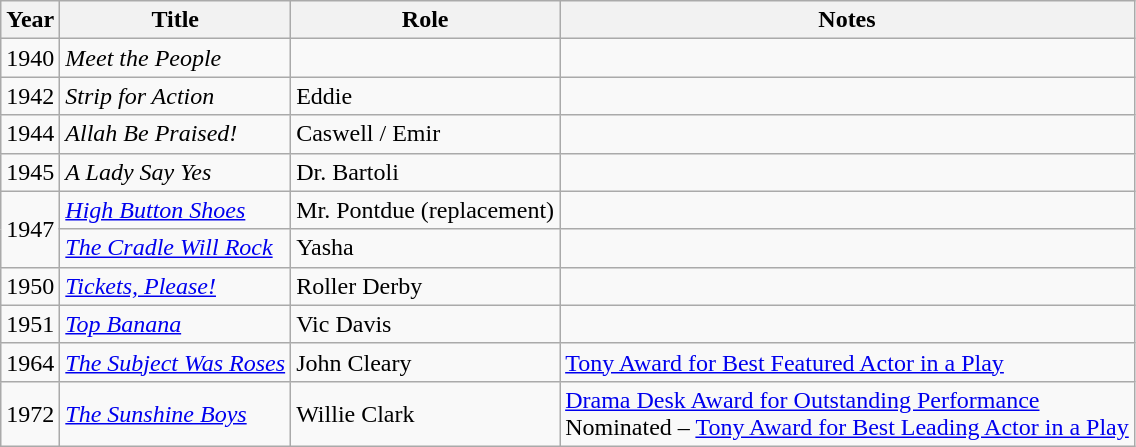<table class="wikitable">
<tr>
<th>Year</th>
<th>Title</th>
<th>Role</th>
<th>Notes</th>
</tr>
<tr>
<td>1940</td>
<td><em>Meet the People</em></td>
<td></td>
<td></td>
</tr>
<tr>
<td>1942</td>
<td><em>Strip for Action</em></td>
<td>Eddie</td>
<td></td>
</tr>
<tr>
<td>1944</td>
<td><em>Allah Be Praised!</em></td>
<td>Caswell / Emir</td>
<td></td>
</tr>
<tr>
<td>1945</td>
<td><em>A Lady Say Yes</em></td>
<td>Dr. Bartoli</td>
<td></td>
</tr>
<tr>
<td rowspan=2>1947</td>
<td><em><a href='#'>High Button Shoes</a></em></td>
<td>Mr. Pontdue (replacement)</td>
<td></td>
</tr>
<tr>
<td><em><a href='#'>The Cradle Will Rock</a></em></td>
<td>Yasha</td>
<td></td>
</tr>
<tr>
<td>1950</td>
<td><em><a href='#'>Tickets, Please!</a></em></td>
<td>Roller Derby</td>
<td></td>
</tr>
<tr>
<td>1951</td>
<td><em><a href='#'>Top Banana</a></em></td>
<td>Vic Davis</td>
<td></td>
</tr>
<tr>
<td>1964</td>
<td><em><a href='#'>The Subject Was Roses</a></em></td>
<td>John Cleary</td>
<td><a href='#'>Tony Award for Best Featured Actor in a Play</a></td>
</tr>
<tr>
<td>1972</td>
<td><em><a href='#'>The Sunshine Boys</a></em></td>
<td>Willie Clark</td>
<td><a href='#'>Drama Desk Award for Outstanding Performance</a><br>Nominated – <a href='#'>Tony Award for Best Leading Actor in a Play</a></td>
</tr>
</table>
